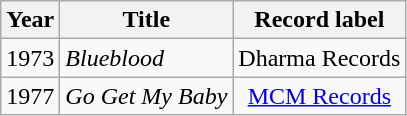<table class="wikitable sortable">
<tr>
<th>Year</th>
<th>Title</th>
<th>Record label</th>
</tr>
<tr>
<td>1973</td>
<td><em>Blueblood</em></td>
<td style="text-align:center;">Dharma Records</td>
</tr>
<tr>
<td>1977</td>
<td><em>Go Get My Baby</em></td>
<td style="text-align:center;"><a href='#'>MCM Records</a></td>
</tr>
</table>
